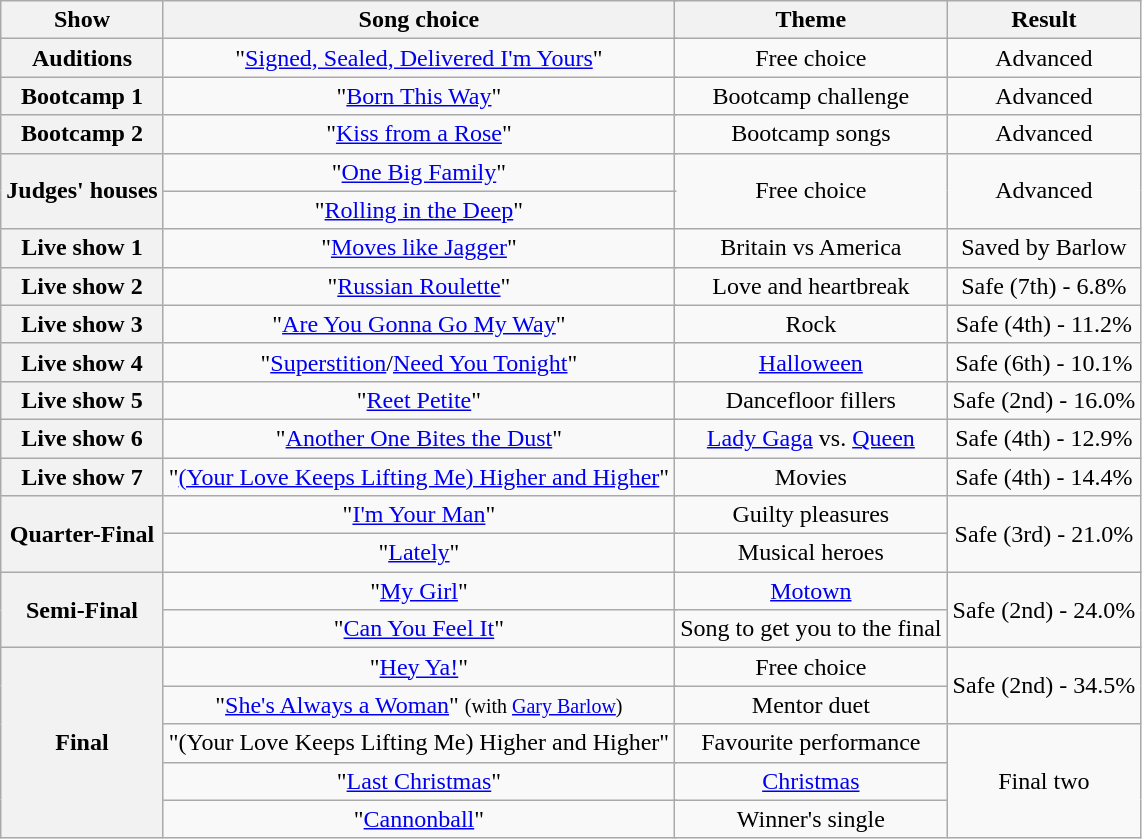<table class="wikitable" style="text-align:center;">
<tr>
<th style="text-align:centre;">Show</th>
<th style="text-align:centre" colspan="4">Song choice</th>
<th style="text-align:centre;">Theme</th>
<th style="text-align:centre;">Result</th>
</tr>
<tr>
<th>Auditions</th>
<td colspan="4">"<a href='#'>Signed, Sealed, Delivered I'm Yours</a>"</td>
<td>Free choice</td>
<td>Advanced</td>
</tr>
<tr>
<th>Bootcamp 1</th>
<td colspan="4">"<a href='#'>Born This Way</a>"</td>
<td>Bootcamp challenge</td>
<td>Advanced</td>
</tr>
<tr>
<th>Bootcamp 2</th>
<td colspan="4">"<a href='#'>Kiss from a Rose</a>"</td>
<td>Bootcamp songs</td>
<td>Advanced</td>
</tr>
<tr>
<th rowspan="2">Judges' houses</th>
<td colspan="4">"<a href='#'>One Big Family</a>"</td>
<td rowspan="2">Free choice</td>
<td rowspan="2">Advanced</td>
</tr>
<tr>
<td colspan="4">"<a href='#'>Rolling in the Deep</a>"</td>
</tr>
<tr>
<th>Live show 1</th>
<td colspan="4">"<a href='#'>Moves like Jagger</a>"</td>
<td>Britain vs America</td>
<td>Saved by Barlow</td>
</tr>
<tr>
<th>Live show 2</th>
<td colspan="4">"<a href='#'>Russian Roulette</a>"</td>
<td>Love and heartbreak</td>
<td>Safe (7th) - 6.8%</td>
</tr>
<tr>
<th>Live show 3</th>
<td colspan="4">"<a href='#'>Are You Gonna Go My Way</a>"</td>
<td>Rock</td>
<td>Safe (4th) - 11.2%</td>
</tr>
<tr>
<th>Live show 4</th>
<td colspan="4">"<a href='#'>Superstition</a>/<a href='#'>Need You Tonight</a>"</td>
<td><a href='#'>Halloween</a></td>
<td>Safe (6th) - 10.1%</td>
</tr>
<tr>
<th>Live show 5</th>
<td colspan="4">"<a href='#'>Reet Petite</a>"</td>
<td>Dancefloor fillers</td>
<td>Safe (2nd) - 16.0%</td>
</tr>
<tr>
<th>Live show 6</th>
<td colspan="4">"<a href='#'>Another One Bites the Dust</a>"</td>
<td><a href='#'>Lady Gaga</a> vs. <a href='#'>Queen</a></td>
<td>Safe (4th) - 12.9%</td>
</tr>
<tr>
<th>Live show 7</th>
<td colspan="4">"<a href='#'>(Your Love Keeps Lifting Me) Higher and Higher</a>"</td>
<td>Movies</td>
<td>Safe (4th) - 14.4%</td>
</tr>
<tr>
<th rowspan="2">Quarter-Final</th>
<td colspan="4">"<a href='#'>I'm Your Man</a>"</td>
<td>Guilty pleasures</td>
<td rowspan="2">Safe (3rd) - 21.0%</td>
</tr>
<tr>
<td colspan="4">"<a href='#'>Lately</a>"</td>
<td>Musical heroes</td>
</tr>
<tr>
<th rowspan="2">Semi-Final</th>
<td colspan="4">"<a href='#'>My Girl</a>"</td>
<td><a href='#'>Motown</a></td>
<td rowspan="2">Safe (2nd) - 24.0%</td>
</tr>
<tr>
<td colspan="4">"<a href='#'>Can You Feel It</a>"</td>
<td>Song to get you to the final</td>
</tr>
<tr>
<th rowspan="5">Final</th>
<td colspan="4">"<a href='#'>Hey Ya!</a>"</td>
<td>Free choice</td>
<td rowspan="2">Safe (2nd) - 34.5%</td>
</tr>
<tr>
<td colspan="4">"<a href='#'>She's Always a Woman</a>" <small>(with <a href='#'>Gary Barlow</a>)</small></td>
<td>Mentor duet</td>
</tr>
<tr>
<td colspan="4">"(Your Love Keeps Lifting Me) Higher and Higher"</td>
<td>Favourite performance</td>
<td rowspan="3">Final two</td>
</tr>
<tr>
<td colspan="4">"<a href='#'>Last Christmas</a>"</td>
<td><a href='#'>Christmas</a></td>
</tr>
<tr>
<td colspan="4">"<a href='#'>Cannonball</a>"</td>
<td>Winner's single</td>
</tr>
</table>
